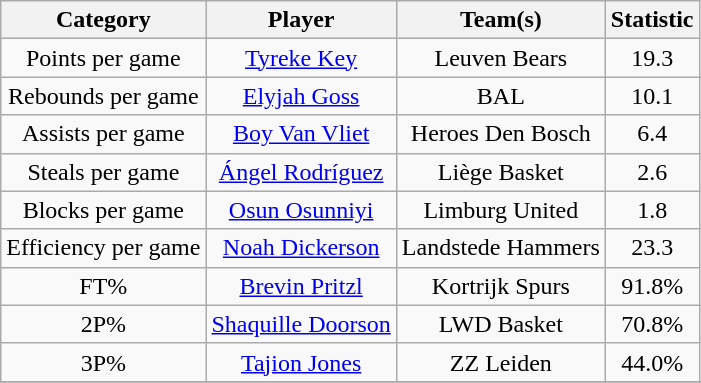<table class="wikitable" style="text-align:center">
<tr>
<th>Category</th>
<th>Player</th>
<th>Team(s)</th>
<th>Statistic</th>
</tr>
<tr>
<td>Points per game</td>
<td><a href='#'>Tyreke Key</a></td>
<td>Leuven Bears</td>
<td>19.3</td>
</tr>
<tr>
<td>Rebounds per game</td>
<td><a href='#'>Elyjah Goss</a></td>
<td>BAL</td>
<td>10.1</td>
</tr>
<tr>
<td>Assists per game</td>
<td><a href='#'>Boy Van Vliet</a></td>
<td>Heroes Den Bosch</td>
<td>6.4</td>
</tr>
<tr>
<td>Steals per game</td>
<td><a href='#'>Ángel Rodríguez</a></td>
<td>Liège Basket</td>
<td>2.6</td>
</tr>
<tr>
<td>Blocks per game</td>
<td><a href='#'>Osun Osunniyi</a></td>
<td>Limburg United</td>
<td>1.8</td>
</tr>
<tr>
<td>Efficiency per game</td>
<td><a href='#'>Noah Dickerson</a></td>
<td>Landstede Hammers</td>
<td>23.3</td>
</tr>
<tr>
<td>FT%</td>
<td><a href='#'>Brevin Pritzl</a></td>
<td>Kortrijk Spurs</td>
<td>91.8%</td>
</tr>
<tr>
<td>2P%</td>
<td><a href='#'>Shaquille Doorson</a></td>
<td>LWD Basket</td>
<td>70.8%</td>
</tr>
<tr>
<td>3P%</td>
<td><a href='#'>Tajion Jones</a></td>
<td>ZZ Leiden</td>
<td>44.0%</td>
</tr>
<tr>
</tr>
</table>
